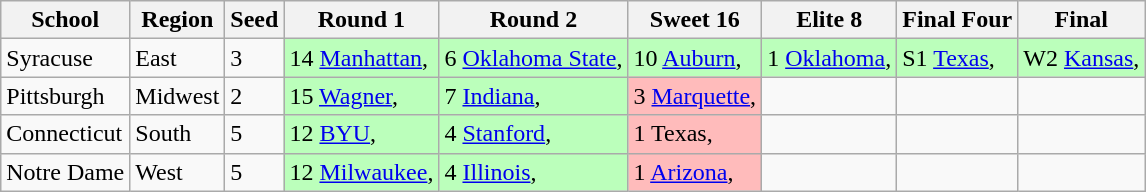<table class="wikitable">
<tr>
<th>School</th>
<th>Region</th>
<th>Seed</th>
<th>Round 1</th>
<th>Round 2</th>
<th>Sweet 16</th>
<th>Elite 8</th>
<th>Final Four</th>
<th>Final</th>
</tr>
<tr>
<td>Syracuse</td>
<td>East</td>
<td>3</td>
<td style="background:#bfb;">14 <a href='#'>Manhattan</a>, </td>
<td style="background:#bfb;">6 <a href='#'>Oklahoma State</a>, </td>
<td style="background:#bfb;">10 <a href='#'>Auburn</a>, </td>
<td style="background:#bfb;">1 <a href='#'>Oklahoma</a>, </td>
<td style="background:#bfb;">S1 <a href='#'>Texas</a>, </td>
<td style="background:#bfb;">W2 <a href='#'>Kansas</a>, </td>
</tr>
<tr>
<td>Pittsburgh</td>
<td>Midwest</td>
<td>2</td>
<td style="background:#bfb;">15 <a href='#'>Wagner</a>, </td>
<td style="background:#bfb;">7 <a href='#'>Indiana</a>, </td>
<td style="background:#fbb;">3 <a href='#'>Marquette</a>, </td>
<td></td>
<td></td>
<td></td>
</tr>
<tr>
<td>Connecticut</td>
<td>South</td>
<td>5</td>
<td style="background:#bfb;">12 <a href='#'>BYU</a>, </td>
<td style="background:#bfb;">4 <a href='#'>Stanford</a>, </td>
<td style="background:#fbb;">1 Texas, </td>
<td></td>
<td></td>
<td></td>
</tr>
<tr>
<td>Notre Dame</td>
<td>West</td>
<td>5</td>
<td style="background:#bfb;">12 <a href='#'>Milwaukee</a>, </td>
<td style="background:#bfb;">4 <a href='#'>Illinois</a>, </td>
<td style="background:#fbb;">1 <a href='#'>Arizona</a>, </td>
<td></td>
<td></td>
<td></td>
</tr>
</table>
